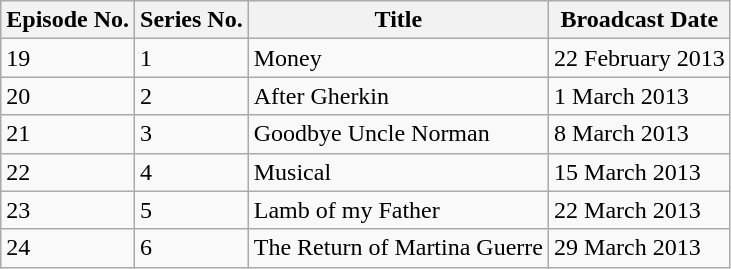<table class="wikitable">
<tr>
<th>Episode No.</th>
<th>Series No.</th>
<th>Title</th>
<th>Broadcast Date</th>
</tr>
<tr>
<td>19</td>
<td>1</td>
<td>Money</td>
<td>22 February 2013</td>
</tr>
<tr>
<td>20</td>
<td>2</td>
<td>After Gherkin</td>
<td>1 March 2013</td>
</tr>
<tr>
<td>21</td>
<td>3</td>
<td>Goodbye Uncle Norman</td>
<td>8 March 2013</td>
</tr>
<tr>
<td>22</td>
<td>4</td>
<td>Musical</td>
<td>15 March 2013</td>
</tr>
<tr>
<td>23</td>
<td>5</td>
<td>Lamb of my Father</td>
<td>22 March 2013</td>
</tr>
<tr>
<td>24</td>
<td>6</td>
<td>The Return of Martina Guerre</td>
<td>29 March 2013</td>
</tr>
</table>
